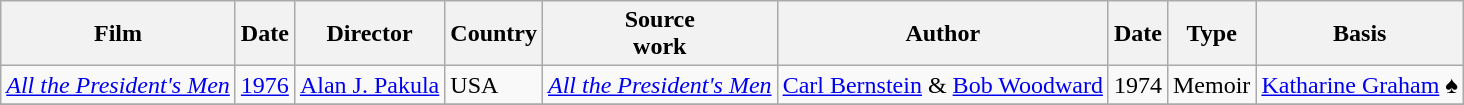<table class="wikitable">
<tr>
<th>Film</th>
<th>Date</th>
<th>Director</th>
<th>Country</th>
<th>Source<br>work</th>
<th>Author</th>
<th>Date</th>
<th>Type</th>
<th>Basis</th>
</tr>
<tr>
<td><em><a href='#'>All the President's Men</a></em></td>
<td><a href='#'>1976</a></td>
<td><a href='#'>Alan J. Pakula</a></td>
<td>USA</td>
<td><em><a href='#'>All the President's Men</a></em></td>
<td><a href='#'>Carl Bernstein</a> & <a href='#'>Bob Woodward</a></td>
<td>1974</td>
<td>Memoir</td>
<td><a href='#'>Katharine Graham</a> ♠</td>
</tr>
<tr>
</tr>
</table>
